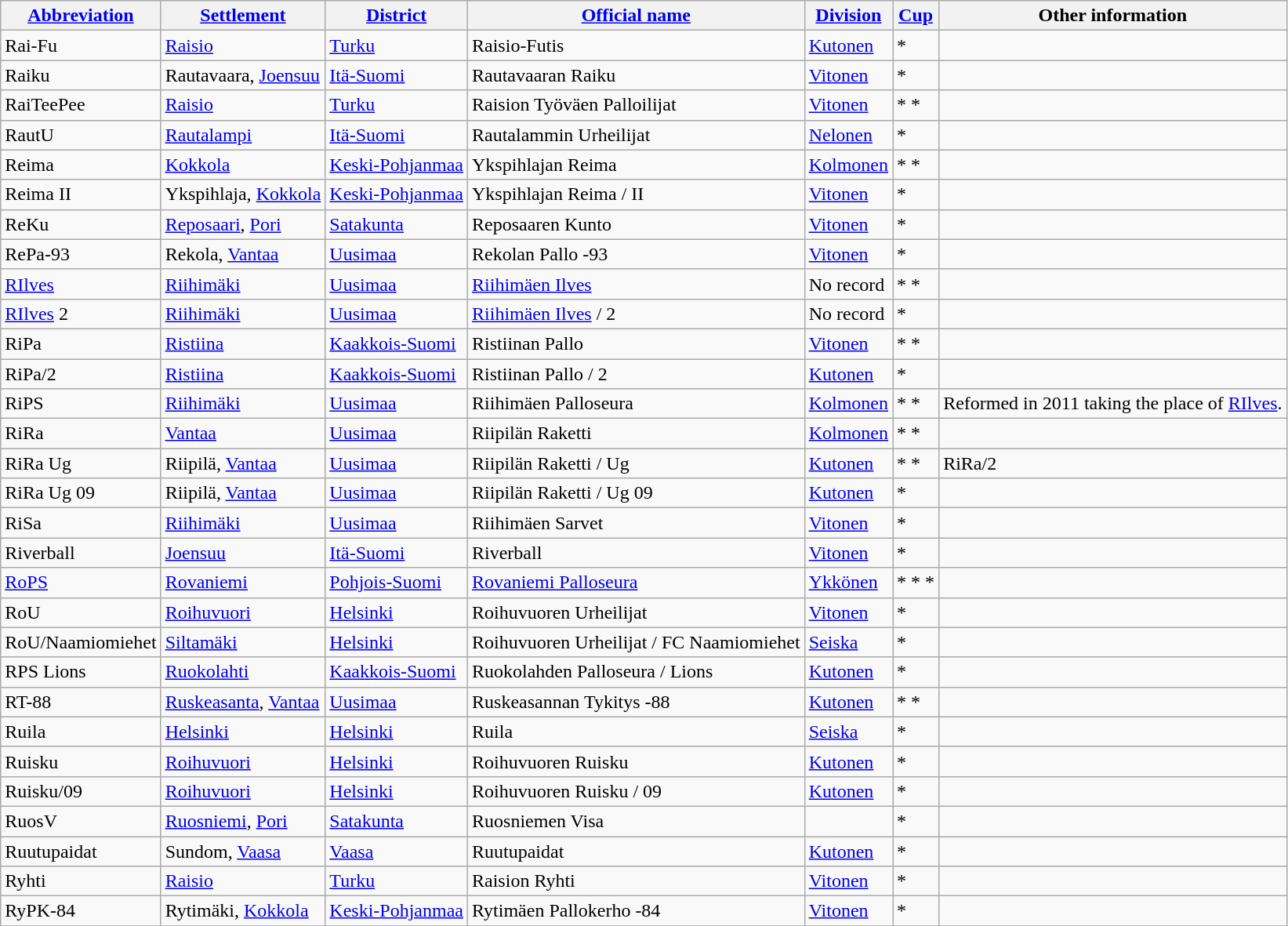<table class="wikitable" style="text-align:left">
<tr>
<th style= width="120px"><a href='#'>Abbreviation</a></th>
<th style= width="110px"><a href='#'>Settlement</a></th>
<th style= width="80px"><a href='#'>District</a></th>
<th style= width="200px"><a href='#'>Official name</a></th>
<th style= width="80px"><a href='#'>Division</a></th>
<th style= width="40px"><a href='#'>Cup</a></th>
<th style= width="220px">Other information</th>
</tr>
<tr>
<td>Rai-Fu</td>
<td><a href='#'>Raisio</a></td>
<td><a href='#'>Turku</a></td>
<td>Raisio-Futis</td>
<td><a href='#'>Kutonen</a></td>
<td>*</td>
<td></td>
</tr>
<tr>
<td>Raiku</td>
<td>Rautavaara, <a href='#'>Joensuu</a></td>
<td><a href='#'>Itä-Suomi</a></td>
<td>Rautavaaran Raiku</td>
<td><a href='#'>Vitonen</a></td>
<td>*</td>
<td></td>
</tr>
<tr>
<td>RaiTeePee</td>
<td><a href='#'>Raisio</a></td>
<td><a href='#'>Turku</a></td>
<td>Raision Työväen Palloilijat</td>
<td><a href='#'>Vitonen</a></td>
<td>* *</td>
<td></td>
</tr>
<tr>
<td>RautU</td>
<td><a href='#'>Rautalampi</a></td>
<td><a href='#'>Itä-Suomi</a></td>
<td>Rautalammin Urheilijat</td>
<td><a href='#'>Nelonen</a></td>
<td>*</td>
<td></td>
</tr>
<tr>
<td>Reima</td>
<td><a href='#'>Kokkola</a></td>
<td><a href='#'>Keski-Pohjanmaa</a></td>
<td>Ykspihlajan Reima</td>
<td><a href='#'>Kolmonen</a></td>
<td>* *</td>
<td></td>
</tr>
<tr>
<td>Reima II</td>
<td>Ykspihlaja, <a href='#'>Kokkola</a></td>
<td><a href='#'>Keski-Pohjanmaa</a></td>
<td>Ykspihlajan Reima / II</td>
<td><a href='#'>Vitonen</a></td>
<td>*</td>
<td></td>
</tr>
<tr>
<td>ReKu</td>
<td><a href='#'>Reposaari</a>, <a href='#'>Pori</a></td>
<td><a href='#'>Satakunta</a></td>
<td>Reposaaren Kunto</td>
<td><a href='#'>Vitonen</a></td>
<td>*</td>
<td></td>
</tr>
<tr>
<td>RePa-93</td>
<td>Rekola, <a href='#'>Vantaa</a></td>
<td><a href='#'>Uusimaa</a></td>
<td>Rekolan Pallo -93</td>
<td><a href='#'>Vitonen</a></td>
<td>*</td>
<td></td>
</tr>
<tr>
<td><a href='#'>RIlves</a></td>
<td><a href='#'>Riihimäki</a></td>
<td><a href='#'>Uusimaa</a></td>
<td><a href='#'>Riihimäen Ilves</a></td>
<td>No record</td>
<td>* *</td>
<td></td>
</tr>
<tr>
<td><a href='#'>RIlves</a> 2</td>
<td><a href='#'>Riihimäki</a></td>
<td><a href='#'>Uusimaa</a></td>
<td><a href='#'>Riihimäen Ilves</a> / 2</td>
<td>No record</td>
<td>*</td>
<td></td>
</tr>
<tr>
<td>RiPa</td>
<td><a href='#'>Ristiina</a></td>
<td><a href='#'>Kaakkois-Suomi</a></td>
<td>Ristiinan Pallo</td>
<td><a href='#'>Vitonen</a></td>
<td>* *</td>
<td></td>
</tr>
<tr>
<td>RiPa/2</td>
<td><a href='#'>Ristiina</a></td>
<td><a href='#'>Kaakkois-Suomi</a></td>
<td>Ristiinan Pallo / 2</td>
<td><a href='#'>Kutonen</a></td>
<td>*</td>
<td></td>
</tr>
<tr>
<td>RiPS</td>
<td><a href='#'>Riihimäki</a></td>
<td><a href='#'>Uusimaa</a></td>
<td>Riihimäen Palloseura</td>
<td><a href='#'>Kolmonen</a></td>
<td>* *</td>
<td>Reformed in 2011 taking the place of <a href='#'>RIlves</a>.</td>
</tr>
<tr>
<td>RiRa</td>
<td><a href='#'>Vantaa</a></td>
<td><a href='#'>Uusimaa</a></td>
<td>Riipilän Raketti</td>
<td><a href='#'>Kolmonen</a></td>
<td>* *</td>
<td></td>
</tr>
<tr>
<td>RiRa Ug</td>
<td>Riipilä, <a href='#'>Vantaa</a></td>
<td><a href='#'>Uusimaa</a></td>
<td>Riipilän Raketti / Ug</td>
<td><a href='#'>Kutonen</a></td>
<td>* *</td>
<td>RiRa/2</td>
</tr>
<tr>
<td>RiRa Ug 09</td>
<td>Riipilä, <a href='#'>Vantaa</a></td>
<td><a href='#'>Uusimaa</a></td>
<td>Riipilän Raketti / Ug 09</td>
<td><a href='#'>Kutonen</a></td>
<td>*</td>
<td></td>
</tr>
<tr>
<td>RiSa</td>
<td><a href='#'>Riihimäki</a></td>
<td><a href='#'>Uusimaa</a></td>
<td>Riihimäen Sarvet</td>
<td><a href='#'>Vitonen</a></td>
<td>*</td>
<td></td>
</tr>
<tr>
<td>Riverball</td>
<td><a href='#'>Joensuu</a></td>
<td><a href='#'>Itä-Suomi</a></td>
<td>Riverball</td>
<td><a href='#'>Vitonen</a></td>
<td>*</td>
<td></td>
</tr>
<tr>
<td><a href='#'>RoPS</a></td>
<td><a href='#'>Rovaniemi</a></td>
<td><a href='#'>Pohjois-Suomi</a></td>
<td><a href='#'>Rovaniemi Palloseura</a></td>
<td><a href='#'>Ykkönen</a></td>
<td>* * *</td>
<td></td>
</tr>
<tr>
<td>RoU</td>
<td><a href='#'>Roihuvuori</a></td>
<td><a href='#'>Helsinki</a></td>
<td>Roihuvuoren Urheilijat</td>
<td><a href='#'>Vitonen</a></td>
<td>*</td>
<td></td>
</tr>
<tr>
<td>RoU/Naamiomiehet</td>
<td><a href='#'>Siltamäki</a></td>
<td><a href='#'>Helsinki</a></td>
<td>Roihuvuoren Urheilijat / FC Naamiomiehet</td>
<td><a href='#'>Seiska</a></td>
<td>*</td>
<td></td>
</tr>
<tr>
<td>RPS Lions</td>
<td><a href='#'>Ruokolahti</a></td>
<td><a href='#'>Kaakkois-Suomi</a></td>
<td>Ruokolahden Palloseura / Lions</td>
<td><a href='#'>Kutonen</a></td>
<td>*</td>
<td></td>
</tr>
<tr>
<td>RT-88</td>
<td><a href='#'>Ruskeasanta</a>, <a href='#'>Vantaa</a></td>
<td><a href='#'>Uusimaa</a></td>
<td>Ruskeasannan Tykitys -88</td>
<td><a href='#'>Kutonen</a></td>
<td>* *</td>
<td></td>
</tr>
<tr>
<td>Ruila</td>
<td><a href='#'>Helsinki</a></td>
<td><a href='#'>Helsinki</a></td>
<td>Ruila</td>
<td><a href='#'>Seiska</a></td>
<td>*</td>
<td></td>
</tr>
<tr>
<td>Ruisku</td>
<td><a href='#'>Roihuvuori</a></td>
<td><a href='#'>Helsinki</a></td>
<td>Roihuvuoren Ruisku</td>
<td><a href='#'>Kutonen</a></td>
<td>*</td>
<td></td>
</tr>
<tr>
<td>Ruisku/09</td>
<td><a href='#'>Roihuvuori</a></td>
<td><a href='#'>Helsinki</a></td>
<td>Roihuvuoren Ruisku / 09</td>
<td><a href='#'>Kutonen</a></td>
<td>*</td>
<td></td>
</tr>
<tr>
<td>RuosV</td>
<td><a href='#'>Ruosniemi</a>, <a href='#'>Pori</a></td>
<td><a href='#'>Satakunta</a></td>
<td>Ruosniemen Visa</td>
<td></td>
<td>*</td>
<td></td>
</tr>
<tr>
<td>Ruutupaidat</td>
<td>Sundom, <a href='#'>Vaasa</a></td>
<td><a href='#'>Vaasa</a></td>
<td>Ruutupaidat</td>
<td><a href='#'>Kutonen</a></td>
<td>*</td>
<td></td>
</tr>
<tr>
<td>Ryhti</td>
<td><a href='#'>Raisio</a></td>
<td><a href='#'>Turku</a></td>
<td>Raision Ryhti</td>
<td><a href='#'>Vitonen</a></td>
<td>*</td>
<td></td>
</tr>
<tr>
<td>RyPK-84</td>
<td>Rytimäki, <a href='#'>Kokkola</a></td>
<td><a href='#'>Keski-Pohjanmaa</a></td>
<td>Rytimäen Pallokerho -84</td>
<td><a href='#'>Vitonen</a></td>
<td>*</td>
<td></td>
</tr>
<tr>
</tr>
</table>
